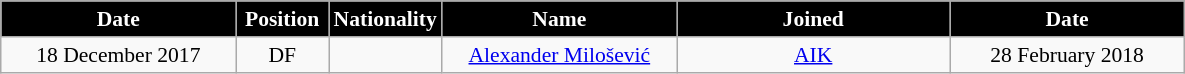<table class="wikitable"  style="text-align:center; font-size:90%; ">
<tr>
<th style="background:#000000; color:white; width:150px;">Date</th>
<th style="background:#000000; color:white; width:55px;">Position</th>
<th style="background:#000000; color:white; width:55px;">Nationality</th>
<th style="background:#000000; color:white; width:150px;">Name</th>
<th style="background:#000000; color:white; width:175px;">Joined</th>
<th style="background:#000000; color:white; width:150px;">Date</th>
</tr>
<tr>
<td>18 December 2017</td>
<td>DF</td>
<td></td>
<td><a href='#'>Alexander Milošević</a></td>
<td><a href='#'>AIK</a></td>
<td>28 February 2018</td>
</tr>
</table>
